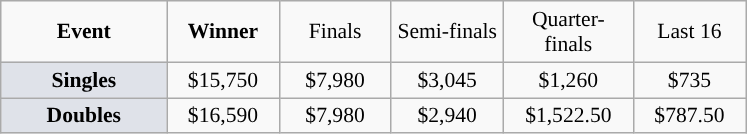<table class=wikitable style="font-size:90%;text-align:center">
<tr>
<td style="width:104px;"><strong>Event</strong></td>
<td style="width:68px;"><strong>Winner</strong></td>
<td style="width:68px;">Finals</td>
<td style="width:68px;">Semi-finals</td>
<td style="width:80px;">Quarter-finals</td>
<td style="width:68px;">Last 16</td>
</tr>
<tr>
<td style="background:#dfe2e9;"><strong>Singles</strong></td>
<td>$15,750</td>
<td>$7,980</td>
<td>$3,045</td>
<td>$1,260</td>
<td>$735</td>
</tr>
<tr>
<td style="background:#dfe2e9;"><strong>Doubles</strong></td>
<td>$16,590</td>
<td>$7,980</td>
<td>$2,940</td>
<td>$1,522.50</td>
<td>$787.50</td>
</tr>
</table>
